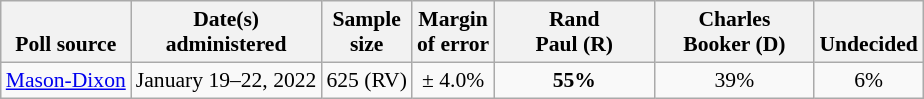<table class="wikitable" style="font-size:90%;text-align:center;">
<tr valign=bottom>
<th>Poll source</th>
<th>Date(s)<br>administered</th>
<th>Sample<br>size</th>
<th>Margin<br>of error</th>
<th style="width:100px;">Rand<br>Paul (R)</th>
<th style="width:100px;">Charles<br>Booker (D)</th>
<th>Undecided</th>
</tr>
<tr>
<td style="text-align:left;"><a href='#'>Mason-Dixon</a></td>
<td>January 19–22, 2022</td>
<td>625 (RV)</td>
<td>± 4.0%</td>
<td><strong>55%</strong></td>
<td>39%</td>
<td>6%</td>
</tr>
</table>
